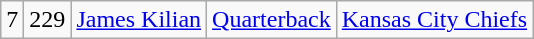<table class="wikitable" style="text-align:center">
<tr>
<td>7</td>
<td>229</td>
<td><a href='#'>James Kilian</a></td>
<td><a href='#'>Quarterback</a></td>
<td><a href='#'>Kansas City Chiefs</a></td>
</tr>
</table>
